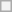<table class="wikitable" style="text-align:center">
<tr>
<th rowspan="8" colspan="2"></th>
</tr>
</table>
